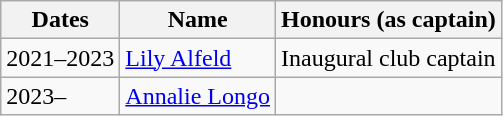<table class="wikitable">
<tr>
<th>Dates</th>
<th>Name</th>
<th>Honours (as captain)</th>
</tr>
<tr>
<td>2021–2023</td>
<td> <a href='#'>Lily Alfeld</a></td>
<td>Inaugural club captain</td>
</tr>
<tr>
<td>2023–</td>
<td> <a href='#'>Annalie Longo</a></td>
</tr>
</table>
